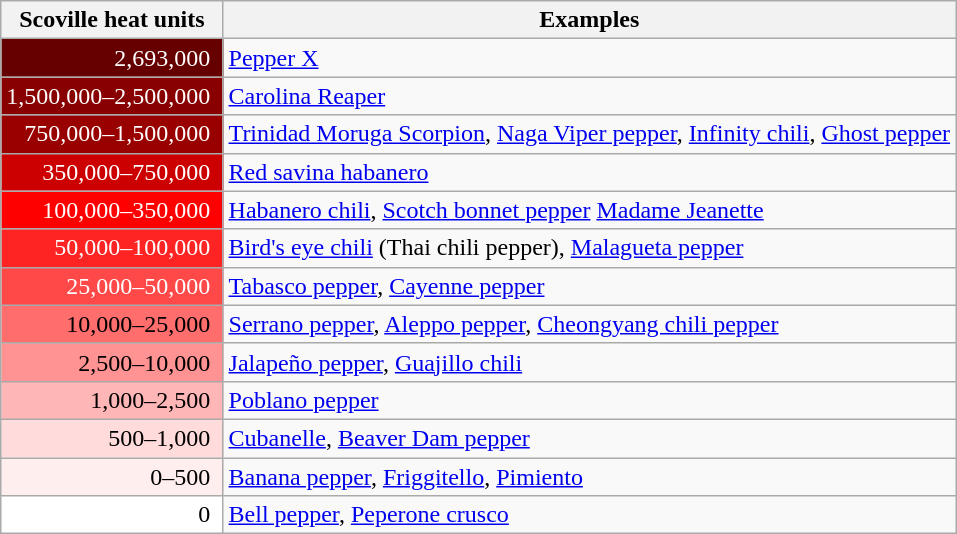<table class="wikitable">
<tr>
<th>Scoville heat units  </th>
<th>Examples</th>
</tr>
<tr>
<td style="color:white; background:#600; text-align:right; padding-right:8px;">2,693,000</td>
<td><a href='#'>Pepper X</a></td>
</tr>
<tr>
<td style="color:white; background:#800; text-align:right; padding-right:8px;">1,500,000–2,500,000</td>
<td><a href='#'>Carolina Reaper</a></td>
</tr>
<tr>
<td style="color:white; background:#900; text-align:right; padding-right:8px;">750,000–1,500,000</td>
<td><a href='#'>Trinidad Moruga Scorpion</a>, <a href='#'>Naga Viper pepper</a>, <a href='#'>Infinity chili</a>, <a href='#'>Ghost pepper</a></td>
</tr>
<tr>
<td style="color:white; background:#c00; text-align:right; padding-right:8px;">350,000–750,000</td>
<td><a href='#'>Red savina habanero</a></td>
</tr>
<tr>
<td style="color:white; background:#f00; text-align:right; padding-right:8px;">100,000–350,000</td>
<td><a href='#'>Habanero chili</a>, <a href='#'>Scotch bonnet pepper</a> <a href='#'>Madame Jeanette</a></td>
</tr>
<tr>
<td style="color:white; background:#ff2424; text-align:right; padding-right:8px;">50,000–100,000</td>
<td><a href='#'>Bird's eye chili</a> (Thai chili pepper), <a href='#'>Malagueta pepper</a></td>
</tr>
<tr>
<td style="color:white; background:#ff4949; text-align:right; padding-right:8px;">25,000–50,000</td>
<td><a href='#'>Tabasco pepper</a>, <a href='#'>Cayenne pepper</a></td>
</tr>
<tr>
<td style="background:#ff6d6d; text-align:right; padding-right:8px;">10,000–25,000</td>
<td><a href='#'>Serrano pepper</a>, <a href='#'>Aleppo pepper</a>, <a href='#'>Cheongyang chili pepper</a></td>
</tr>
<tr>
<td style="background:#ff9292; text-align:right; padding-right:8px;">2,500–10,000</td>
<td><a href='#'>Jalapeño pepper</a>, <a href='#'>Guajillo chili</a></td>
</tr>
<tr>
<td style="background:#ffb6b6; text-align:right; padding-right:8px;">1,000–2,500</td>
<td><a href='#'>Poblano pepper</a></td>
</tr>
<tr>
<td style="background:#ffdbdb; text-align:right; padding-right:8px;">500–1,000</td>
<td><a href='#'>Cubanelle</a>, <a href='#'>Beaver Dam pepper</a></td>
</tr>
<tr>
<td style="background:#fee; text-align:right; padding-right:8px;">0–500</td>
<td><a href='#'>Banana pepper</a>, <a href='#'>Friggitello</a>, <a href='#'>Pimiento</a></td>
</tr>
<tr>
<td style="background:#fff; text-align:right; padding-right:8px;">0</td>
<td><a href='#'>Bell pepper</a>, <a href='#'>Peperone crusco</a></td>
</tr>
</table>
